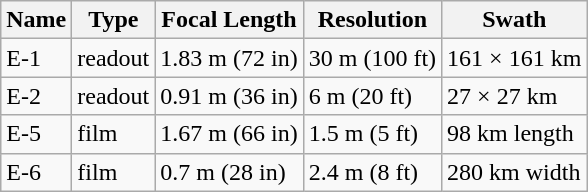<table class="wikitable sortable">
<tr>
<th>Name</th>
<th>Type</th>
<th>Focal Length</th>
<th>Resolution</th>
<th>Swath</th>
</tr>
<tr>
<td>E-1</td>
<td>readout</td>
<td>1.83 m (72 in)</td>
<td>30 m (100 ft)</td>
<td>161 × 161 km</td>
</tr>
<tr>
<td>E-2</td>
<td>readout</td>
<td>0.91 m (36 in)</td>
<td>6 m (20 ft)</td>
<td>27 × 27 km</td>
</tr>
<tr>
<td>E-5</td>
<td>film</td>
<td>1.67 m (66 in)</td>
<td>1.5 m (5 ft)</td>
<td>98 km length</td>
</tr>
<tr>
<td>E-6</td>
<td>film</td>
<td>0.7 m (28 in)</td>
<td>2.4 m (8 ft)</td>
<td>280 km width</td>
</tr>
</table>
